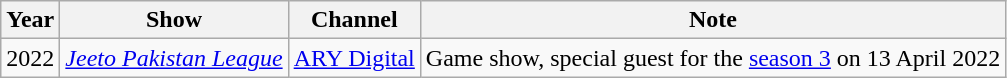<table class="wikitable">
<tr>
<th>Year</th>
<th>Show</th>
<th>Channel</th>
<th>Note</th>
</tr>
<tr>
<td>2022</td>
<td><em><a href='#'>Jeeto Pakistan League</a></em></td>
<td><a href='#'>ARY Digital</a></td>
<td>Game show, special guest for the <a href='#'>season 3</a> on 13 April 2022</td>
</tr>
</table>
